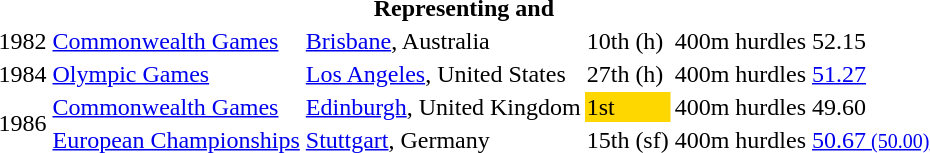<table>
<tr>
<th colspan=6>Representing  and </th>
</tr>
<tr>
<td>1982</td>
<td><a href='#'>Commonwealth Games</a></td>
<td><a href='#'>Brisbane</a>, Australia</td>
<td>10th (h)</td>
<td>400m hurdles</td>
<td>52.15</td>
</tr>
<tr>
<td>1984</td>
<td><a href='#'>Olympic Games</a></td>
<td><a href='#'>Los Angeles</a>, United States</td>
<td>27th (h)</td>
<td>400m hurdles</td>
<td><a href='#'>51.27</a></td>
</tr>
<tr>
<td rowspan=2>1986</td>
<td><a href='#'>Commonwealth Games</a></td>
<td><a href='#'>Edinburgh</a>, United Kingdom</td>
<td bgcolor=gold>1st</td>
<td>400m  hurdles</td>
<td>49.60</td>
</tr>
<tr>
<td><a href='#'>European Championships</a></td>
<td><a href='#'>Stuttgart</a>, Germany</td>
<td>15th (sf)</td>
<td>400m hurdles</td>
<td><a href='#'>50.67<small> (50.00)</small></a></td>
</tr>
</table>
